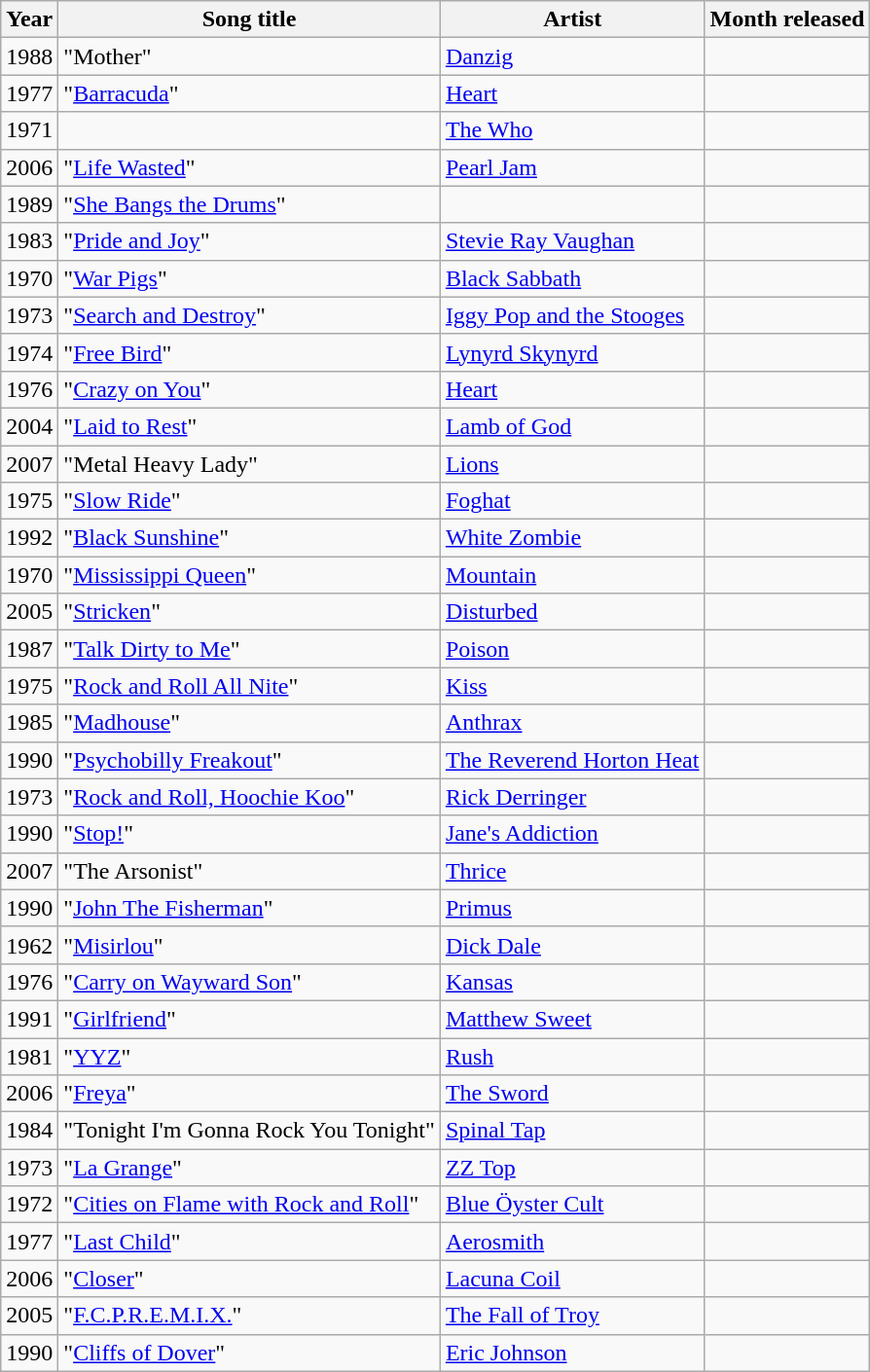<table class="wikitable sortable">
<tr>
<th>Year</th>
<th>Song title</th>
<th>Artist</th>
<th>Month released</th>
</tr>
<tr>
<td>1988</td>
<td>"Mother"</td>
<td><a href='#'>Danzig</a></td>
<td></td>
</tr>
<tr>
<td>1977</td>
<td>"<a href='#'>Barracuda</a>"</td>
<td><a href='#'>Heart</a></td>
<td></td>
</tr>
<tr>
<td>1971</td>
<td></td>
<td><a href='#'>The Who</a></td>
<td></td>
</tr>
<tr>
<td>2006</td>
<td>"<a href='#'>Life Wasted</a>"</td>
<td><a href='#'>Pearl Jam</a></td>
<td></td>
</tr>
<tr>
<td>1989</td>
<td>"<a href='#'>She Bangs the Drums</a>"</td>
<td></td>
<td></td>
</tr>
<tr>
<td>1983</td>
<td>"<a href='#'>Pride and Joy</a>"</td>
<td><a href='#'>Stevie Ray Vaughan</a></td>
<td></td>
</tr>
<tr>
<td>1970</td>
<td>"<a href='#'>War Pigs</a>"</td>
<td><a href='#'>Black Sabbath</a></td>
<td></td>
</tr>
<tr>
<td>1973</td>
<td>"<a href='#'>Search and Destroy</a>"</td>
<td><a href='#'>Iggy Pop and the Stooges</a></td>
<td></td>
</tr>
<tr>
<td>1974</td>
<td>"<a href='#'>Free Bird</a>"</td>
<td><a href='#'>Lynyrd Skynyrd</a></td>
<td></td>
</tr>
<tr>
<td>1976</td>
<td>"<a href='#'>Crazy on You</a>"</td>
<td><a href='#'>Heart</a></td>
<td></td>
</tr>
<tr>
<td>2004</td>
<td>"<a href='#'>Laid to Rest</a>"</td>
<td><a href='#'>Lamb of God</a></td>
<td></td>
</tr>
<tr>
<td>2007</td>
<td>"Metal Heavy Lady"</td>
<td><a href='#'>Lions</a></td>
<td></td>
</tr>
<tr>
<td>1975</td>
<td>"<a href='#'>Slow Ride</a>"</td>
<td><a href='#'>Foghat</a></td>
<td></td>
</tr>
<tr>
<td>1992</td>
<td>"<a href='#'>Black Sunshine</a>"</td>
<td><a href='#'>White Zombie</a></td>
<td></td>
</tr>
<tr>
<td>1970</td>
<td>"<a href='#'>Mississippi Queen</a>"</td>
<td><a href='#'>Mountain</a></td>
<td></td>
</tr>
<tr>
<td>2005</td>
<td>"<a href='#'>Stricken</a>"</td>
<td><a href='#'>Disturbed</a></td>
<td></td>
</tr>
<tr>
<td>1987</td>
<td>"<a href='#'>Talk Dirty to Me</a>"</td>
<td><a href='#'>Poison</a></td>
<td></td>
</tr>
<tr>
<td>1975</td>
<td>"<a href='#'>Rock and Roll All Nite</a>"</td>
<td><a href='#'>Kiss</a></td>
<td></td>
</tr>
<tr>
<td>1985</td>
<td>"<a href='#'>Madhouse</a>"</td>
<td><a href='#'>Anthrax</a></td>
<td></td>
</tr>
<tr>
<td>1990</td>
<td>"<a href='#'>Psychobilly Freakout</a>"</td>
<td><a href='#'>The Reverend Horton Heat</a></td>
<td></td>
</tr>
<tr>
<td>1973</td>
<td>"<a href='#'>Rock and Roll, Hoochie Koo</a>"</td>
<td><a href='#'>Rick Derringer</a></td>
<td></td>
</tr>
<tr>
<td>1990</td>
<td>"<a href='#'>Stop!</a>"</td>
<td><a href='#'>Jane's Addiction</a></td>
<td></td>
</tr>
<tr>
<td>2007</td>
<td>"The Arsonist"</td>
<td><a href='#'>Thrice</a></td>
<td></td>
</tr>
<tr>
<td>1990</td>
<td>"<a href='#'>John The Fisherman</a>"</td>
<td><a href='#'>Primus</a></td>
<td></td>
</tr>
<tr>
<td>1962</td>
<td>"<a href='#'>Misirlou</a>"</td>
<td><a href='#'>Dick Dale</a></td>
<td></td>
</tr>
<tr>
<td>1976</td>
<td>"<a href='#'>Carry on Wayward Son</a>"</td>
<td><a href='#'>Kansas</a></td>
<td></td>
</tr>
<tr>
<td>1991</td>
<td>"<a href='#'>Girlfriend</a>"</td>
<td><a href='#'>Matthew Sweet</a></td>
<td></td>
</tr>
<tr>
<td>1981</td>
<td>"<a href='#'>YYZ</a>"</td>
<td><a href='#'>Rush</a></td>
<td></td>
</tr>
<tr>
<td>2006</td>
<td>"<a href='#'>Freya</a>"</td>
<td><a href='#'>The Sword</a></td>
<td></td>
</tr>
<tr>
<td>1984</td>
<td>"Tonight I'm Gonna Rock You Tonight"</td>
<td><a href='#'>Spinal Tap</a></td>
<td></td>
</tr>
<tr>
<td>1973</td>
<td>"<a href='#'>La Grange</a>"</td>
<td><a href='#'>ZZ Top</a></td>
<td></td>
</tr>
<tr>
<td>1972</td>
<td>"<a href='#'>Cities on Flame with Rock and Roll</a>"</td>
<td><a href='#'>Blue Öyster Cult</a></td>
<td></td>
</tr>
<tr>
<td>1977</td>
<td>"<a href='#'>Last Child</a>"</td>
<td><a href='#'>Aerosmith</a></td>
<td></td>
</tr>
<tr>
<td>2006</td>
<td>"<a href='#'>Closer</a>"</td>
<td><a href='#'>Lacuna Coil</a></td>
<td></td>
</tr>
<tr>
<td>2005</td>
<td>"<a href='#'>F.C.P.R.E.M.I.X.</a>"</td>
<td><a href='#'>The Fall of Troy</a></td>
<td></td>
</tr>
<tr>
<td>1990</td>
<td>"<a href='#'>Cliffs of Dover</a>"</td>
<td><a href='#'>Eric Johnson</a></td>
<td></td>
</tr>
</table>
